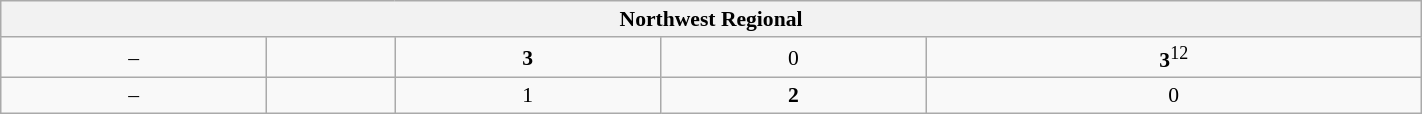<table class="wikitable" style="font-size:90%; width: 75%; text-align: center">
<tr>
<th colspan=5>Northwest Regional</th>
</tr>
<tr>
<td>–</td>
<td><strong></strong></td>
<td><strong>3</strong></td>
<td>0</td>
<td><strong>3</strong><sup>12</sup></td>
</tr>
<tr>
<td>–</td>
<td></td>
<td>1</td>
<td><strong>2</strong></td>
<td>0</td>
</tr>
</table>
